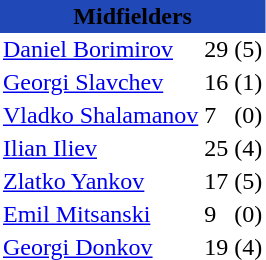<table class="toccolours" border="0" cellpadding="2" cellspacing="0" align="left" style="margin:0.5em;">
<tr>
<th colspan="4" align="center" bgcolor="#2049B7"><span>Midfielders</span></th>
</tr>
<tr>
<td> <a href='#'>Daniel Borimirov</a></td>
<td>29</td>
<td>(5)</td>
</tr>
<tr>
<td> <a href='#'>Georgi Slavchev</a></td>
<td>16</td>
<td>(1)</td>
</tr>
<tr>
<td> <a href='#'>Vladko Shalamanov</a></td>
<td>7</td>
<td>(0)</td>
</tr>
<tr>
<td> <a href='#'>Ilian Iliev</a></td>
<td>25</td>
<td>(4)</td>
</tr>
<tr>
<td> <a href='#'>Zlatko Yankov</a></td>
<td>17</td>
<td>(5)</td>
</tr>
<tr>
<td> <a href='#'>Emil Mitsanski</a></td>
<td>9</td>
<td>(0)</td>
</tr>
<tr>
<td> <a href='#'>Georgi Donkov</a></td>
<td>19</td>
<td>(4)</td>
</tr>
<tr>
</tr>
</table>
